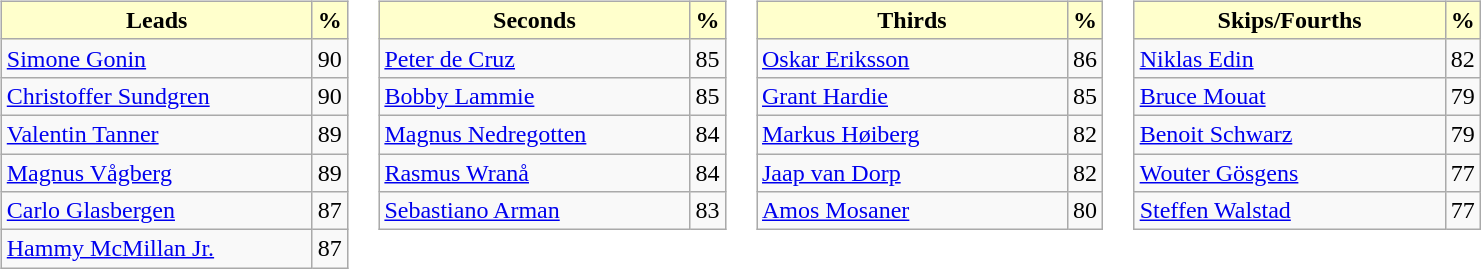<table>
<tr>
<td valign=top><br><table class="wikitable">
<tr>
<th style="background:#ffc; width:200px;">Leads</th>
<th style="background:#ffc;">%</th>
</tr>
<tr>
<td> <a href='#'>Simone Gonin</a></td>
<td>90</td>
</tr>
<tr>
<td> <a href='#'>Christoffer Sundgren</a></td>
<td>90</td>
</tr>
<tr>
<td> <a href='#'>Valentin Tanner</a></td>
<td>89</td>
</tr>
<tr>
<td> <a href='#'>Magnus Vågberg</a></td>
<td>89</td>
</tr>
<tr>
<td> <a href='#'>Carlo Glasbergen</a></td>
<td>87</td>
</tr>
<tr>
<td> <a href='#'>Hammy McMillan Jr.</a></td>
<td>87</td>
</tr>
</table>
</td>
<td valign=top><br><table class="wikitable">
<tr>
<th style="background:#ffc; width:200px;">Seconds</th>
<th style="background:#ffc;">%</th>
</tr>
<tr>
<td> <a href='#'>Peter de Cruz</a></td>
<td>85</td>
</tr>
<tr>
<td> <a href='#'>Bobby Lammie</a></td>
<td>85</td>
</tr>
<tr>
<td> <a href='#'>Magnus Nedregotten</a></td>
<td>84</td>
</tr>
<tr>
<td> <a href='#'>Rasmus Wranå</a></td>
<td>84</td>
</tr>
<tr>
<td> <a href='#'>Sebastiano Arman</a></td>
<td>83</td>
</tr>
</table>
</td>
<td valign=top><br><table class="wikitable">
<tr>
<th style="background:#ffc; width:200px;">Thirds</th>
<th style="background:#ffc;">%</th>
</tr>
<tr>
<td> <a href='#'>Oskar Eriksson</a></td>
<td>86</td>
</tr>
<tr>
<td> <a href='#'>Grant Hardie</a></td>
<td>85</td>
</tr>
<tr>
<td> <a href='#'>Markus Høiberg</a></td>
<td>82</td>
</tr>
<tr>
<td> <a href='#'>Jaap van Dorp</a></td>
<td>82</td>
</tr>
<tr>
<td> <a href='#'>Amos Mosaner</a></td>
<td>80</td>
</tr>
</table>
</td>
<td valign=top><br><table class="wikitable">
<tr>
<th style="background:#ffc; width:200px;">Skips/Fourths</th>
<th style="background:#ffc;">%</th>
</tr>
<tr>
<td> <a href='#'>Niklas Edin</a></td>
<td>82</td>
</tr>
<tr>
<td> <a href='#'>Bruce Mouat</a></td>
<td>79</td>
</tr>
<tr>
<td> <a href='#'>Benoit Schwarz</a></td>
<td>79</td>
</tr>
<tr>
<td> <a href='#'>Wouter Gösgens</a></td>
<td>77</td>
</tr>
<tr>
<td> <a href='#'>Steffen Walstad</a></td>
<td>77</td>
</tr>
</table>
</td>
</tr>
</table>
